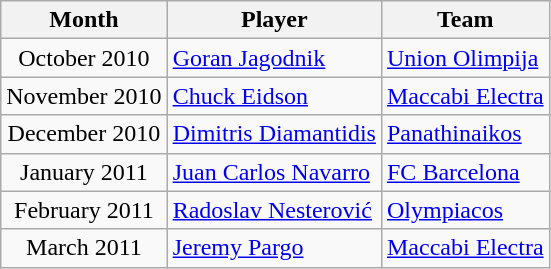<table class="wikitable" style="text-align: center;">
<tr>
<th align="center">Month</th>
<th align="center">Player</th>
<th align="center">Team</th>
</tr>
<tr>
<td>October 2010</td>
<td align="left"> <a href='#'>Goran Jagodnik</a></td>
<td align="left"> <a href='#'>Union Olimpija</a></td>
</tr>
<tr>
<td>November 2010</td>
<td align="left"> <a href='#'>Chuck Eidson</a></td>
<td align="left"> <a href='#'>Maccabi Electra</a></td>
</tr>
<tr>
<td>December 2010</td>
<td align="left"> <a href='#'>Dimitris Diamantidis</a></td>
<td align="left"> <a href='#'>Panathinaikos</a></td>
</tr>
<tr>
<td>January 2011</td>
<td align="left"> <a href='#'>Juan Carlos Navarro</a></td>
<td align="left"> <a href='#'>FC Barcelona</a></td>
</tr>
<tr>
<td>February 2011</td>
<td align="left"> <a href='#'>Radoslav Nesterović</a></td>
<td align="left"> <a href='#'>Olympiacos</a></td>
</tr>
<tr>
<td>March 2011</td>
<td align="left"> <a href='#'>Jeremy Pargo</a></td>
<td align="left"> <a href='#'>Maccabi Electra</a></td>
</tr>
</table>
